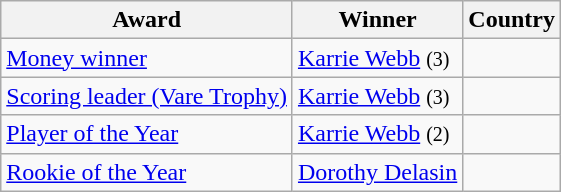<table class="wikitable">
<tr>
<th>Award</th>
<th>Winner</th>
<th>Country</th>
</tr>
<tr>
<td><a href='#'>Money winner</a></td>
<td><a href='#'>Karrie Webb</a> <small>(3)</small></td>
<td></td>
</tr>
<tr>
<td><a href='#'>Scoring leader (Vare Trophy)</a></td>
<td><a href='#'>Karrie Webb</a> <small>(3)</small></td>
<td></td>
</tr>
<tr>
<td><a href='#'>Player of the Year</a></td>
<td><a href='#'>Karrie Webb</a> <small>(2)</small></td>
<td></td>
</tr>
<tr>
<td><a href='#'>Rookie of the Year</a></td>
<td><a href='#'>Dorothy Delasin</a></td>
<td></td>
</tr>
</table>
